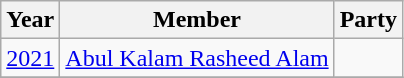<table class="wikitable sortable">
<tr>
<th>Year</th>
<th>Member</th>
<th colspan=2>Party</th>
</tr>
<tr>
<td><a href='#'>2021</a></td>
<td><a href='#'>Abul Kalam Rasheed Alam</a></td>
<td></td>
</tr>
<tr>
</tr>
</table>
